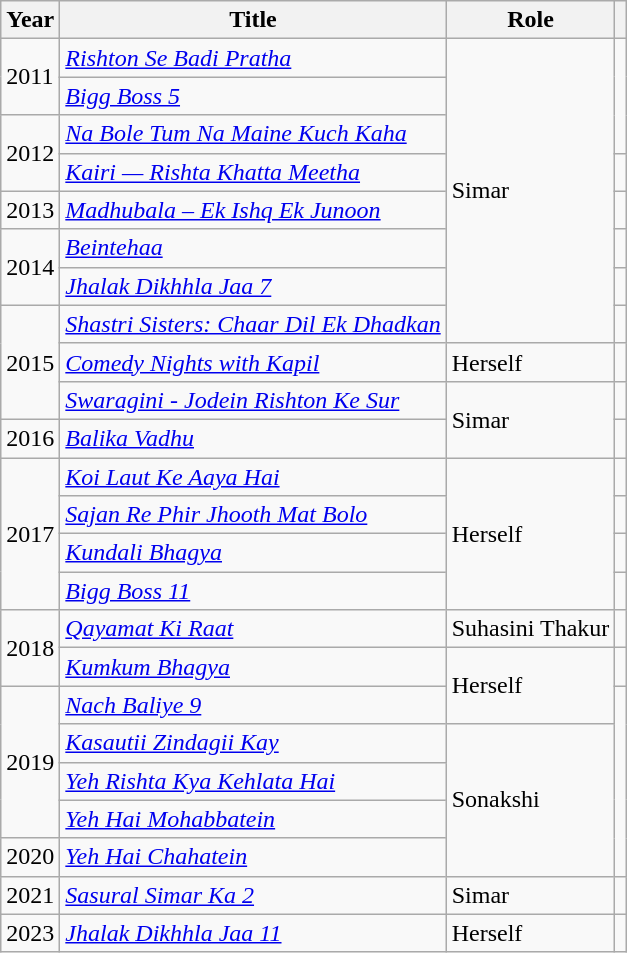<table class="wikitable sortable">
<tr>
<th scope="col">Year</th>
<th scope="col">Title</th>
<th scope="col">Role</th>
<th class="unsortable" scope="col"></th>
</tr>
<tr>
<td rowspan="2">2011</td>
<td><em><a href='#'>Rishton Se Badi Pratha</a></em></td>
<td rowspan="8">Simar</td>
<td rowspan="3"></td>
</tr>
<tr>
<td><em><a href='#'>Bigg Boss 5</a></em></td>
</tr>
<tr>
<td rowspan="2">2012</td>
<td><em><a href='#'>Na Bole Tum Na Maine Kuch Kaha</a></em></td>
</tr>
<tr>
<td><em><a href='#'>Kairi — Rishta Khatta Meetha</a></em></td>
<td></td>
</tr>
<tr>
<td>2013</td>
<td><em><a href='#'>Madhubala – Ek Ishq Ek Junoon</a></em></td>
<td></td>
</tr>
<tr>
<td rowspan="2">2014</td>
<td><em><a href='#'>Beintehaa</a></em></td>
<td></td>
</tr>
<tr>
<td><em><a href='#'>Jhalak Dikhhla Jaa 7</a></em></td>
<td></td>
</tr>
<tr>
<td rowspan="3">2015</td>
<td><em><a href='#'>Shastri Sisters: Chaar Dil Ek Dhadkan</a></em></td>
<td></td>
</tr>
<tr>
<td><em><a href='#'>Comedy Nights with Kapil</a></em></td>
<td>Herself</td>
<td></td>
</tr>
<tr>
<td><em><a href='#'>Swaragini - Jodein Rishton Ke Sur</a></em></td>
<td rowspan="2">Simar</td>
<td></td>
</tr>
<tr>
<td>2016</td>
<td><em><a href='#'>Balika Vadhu</a></em></td>
<td></td>
</tr>
<tr>
<td rowspan="4">2017</td>
<td><em><a href='#'>Koi Laut Ke Aaya Hai</a></em></td>
<td rowspan="4">Herself</td>
<td></td>
</tr>
<tr>
<td><em><a href='#'>Sajan Re Phir Jhooth Mat Bolo</a></em></td>
<td></td>
</tr>
<tr>
<td><em><a href='#'>Kundali Bhagya</a></em></td>
<td></td>
</tr>
<tr>
<td><em><a href='#'>Bigg Boss 11</a></em></td>
<td></td>
</tr>
<tr>
<td rowspan="2">2018</td>
<td><em><a href='#'>Qayamat Ki Raat</a></em></td>
<td>Suhasini Thakur</td>
<td></td>
</tr>
<tr>
<td><em><a href='#'>Kumkum Bhagya</a></em></td>
<td rowspan="2">Herself</td>
<td></td>
</tr>
<tr>
<td rowspan="4">2019</td>
<td><em><a href='#'>Nach Baliye 9</a></em></td>
<td rowspan="5"></td>
</tr>
<tr>
<td><em><a href='#'>Kasautii Zindagii Kay</a></em></td>
<td rowspan="4">Sonakshi</td>
</tr>
<tr>
<td><em><a href='#'>Yeh Rishta Kya Kehlata Hai</a></em></td>
</tr>
<tr>
<td><em><a href='#'>Yeh Hai Mohabbatein</a></em></td>
</tr>
<tr>
<td>2020</td>
<td><em><a href='#'>Yeh Hai Chahatein</a></em></td>
</tr>
<tr>
<td>2021</td>
<td><em><a href='#'>Sasural Simar Ka 2</a></em></td>
<td>Simar</td>
<td></td>
</tr>
<tr>
<td>2023</td>
<td><em><a href='#'>Jhalak Dikhhla Jaa 11</a></em></td>
<td>Herself</td>
<td></td>
</tr>
</table>
